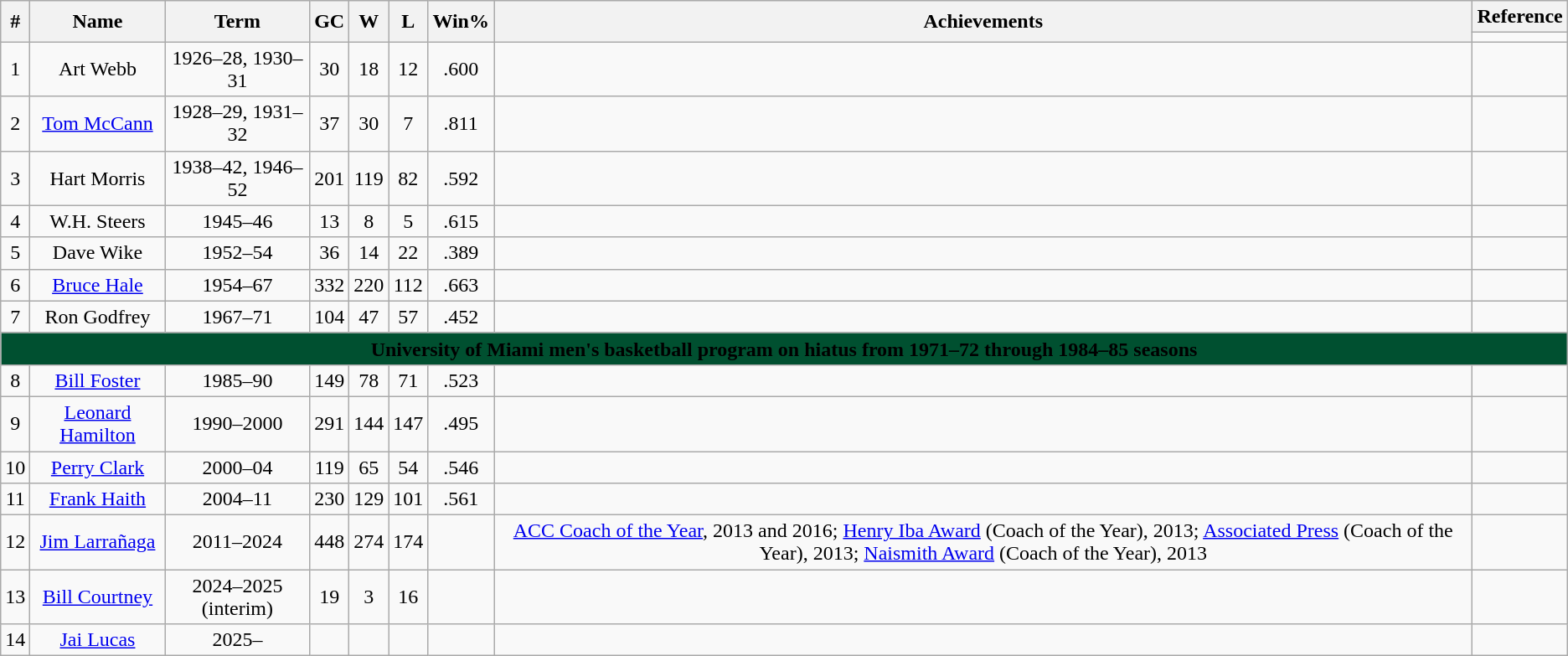<table class="wikitable" style="text-align:center">
<tr>
<th rowspan="2">#</th>
<th rowspan="2">Name</th>
<th rowspan="2">Term</th>
<th rowspan="2">GC</th>
<th rowspan="2">W</th>
<th rowspan="2">L</th>
<th rowspan="2">Win%</th>
<th rowspan="2">Achievements</th>
<th>Reference</th>
</tr>
<tr>
<td></td>
</tr>
<tr>
<td>1</td>
<td>Art Webb</td>
<td>1926–28, 1930–31</td>
<td>30</td>
<td>18</td>
<td>12</td>
<td>.600</td>
<td></td>
<td></td>
</tr>
<tr>
<td>2</td>
<td><a href='#'>Tom McCann</a></td>
<td>1928–29, 1931–32</td>
<td>37</td>
<td>30</td>
<td>7</td>
<td>.811</td>
<td></td>
<td></td>
</tr>
<tr>
<td>3</td>
<td>Hart Morris</td>
<td>1938–42, 1946–52</td>
<td>201</td>
<td>119</td>
<td>82</td>
<td>.592</td>
<td></td>
<td></td>
</tr>
<tr>
<td>4</td>
<td>W.H. Steers</td>
<td>1945–46</td>
<td>13</td>
<td>8</td>
<td>5</td>
<td>.615</td>
<td></td>
<td></td>
</tr>
<tr>
<td>5</td>
<td>Dave Wike</td>
<td>1952–54</td>
<td>36</td>
<td>14</td>
<td>22</td>
<td>.389</td>
<td></td>
<td></td>
</tr>
<tr>
<td>6</td>
<td><a href='#'>Bruce Hale</a></td>
<td>1954–67</td>
<td>332</td>
<td>220</td>
<td>112</td>
<td>.663</td>
<td></td>
<td></td>
</tr>
<tr>
<td>7</td>
<td>Ron Godfrey</td>
<td>1967–71</td>
<td>104</td>
<td>47</td>
<td>57</td>
<td>.452</td>
<td></td>
<td></td>
</tr>
<tr>
<td align="center" Colspan="9" style="background: #005030;"><strong><span>University of Miami men's basketball program on hiatus from 1971–72 through 1984–85 seasons</span></strong></td>
</tr>
<tr>
<td>8</td>
<td><a href='#'>Bill Foster</a></td>
<td>1985–90</td>
<td>149</td>
<td>78</td>
<td>71</td>
<td>.523</td>
<td></td>
<td></td>
</tr>
<tr>
<td>9</td>
<td><a href='#'>Leonard Hamilton</a></td>
<td>1990–2000</td>
<td>291</td>
<td>144</td>
<td>147</td>
<td>.495</td>
<td></td>
<td></td>
</tr>
<tr>
<td>10</td>
<td><a href='#'>Perry Clark</a></td>
<td>2000–04</td>
<td>119</td>
<td>65</td>
<td>54</td>
<td>.546</td>
<td></td>
<td></td>
</tr>
<tr>
<td>11</td>
<td><a href='#'>Frank Haith</a></td>
<td>2004–11</td>
<td>230</td>
<td>129</td>
<td>101</td>
<td>.561</td>
<td></td>
<td></td>
</tr>
<tr>
<td>12</td>
<td><a href='#'>Jim Larrañaga</a></td>
<td>2011–2024</td>
<td>448</td>
<td>274</td>
<td>174</td>
<td></td>
<td><a href='#'>ACC Coach of the Year</a>, 2013 and 2016; <a href='#'>Henry Iba Award</a> (Coach of the Year), 2013; <a href='#'>Associated Press</a> (Coach of the Year), 2013; <a href='#'>Naismith Award</a> (Coach of the Year), 2013</td>
<td></td>
</tr>
<tr>
<td>13</td>
<td><a href='#'>Bill Courtney</a></td>
<td>2024–2025 (interim)</td>
<td>19</td>
<td>3</td>
<td>16</td>
<td></td>
<td></td>
<td></td>
</tr>
<tr>
<td>14</td>
<td><a href='#'>Jai Lucas</a></td>
<td>2025–</td>
<td></td>
<td></td>
<td></td>
<td></td>
<td></td>
</tr>
</table>
